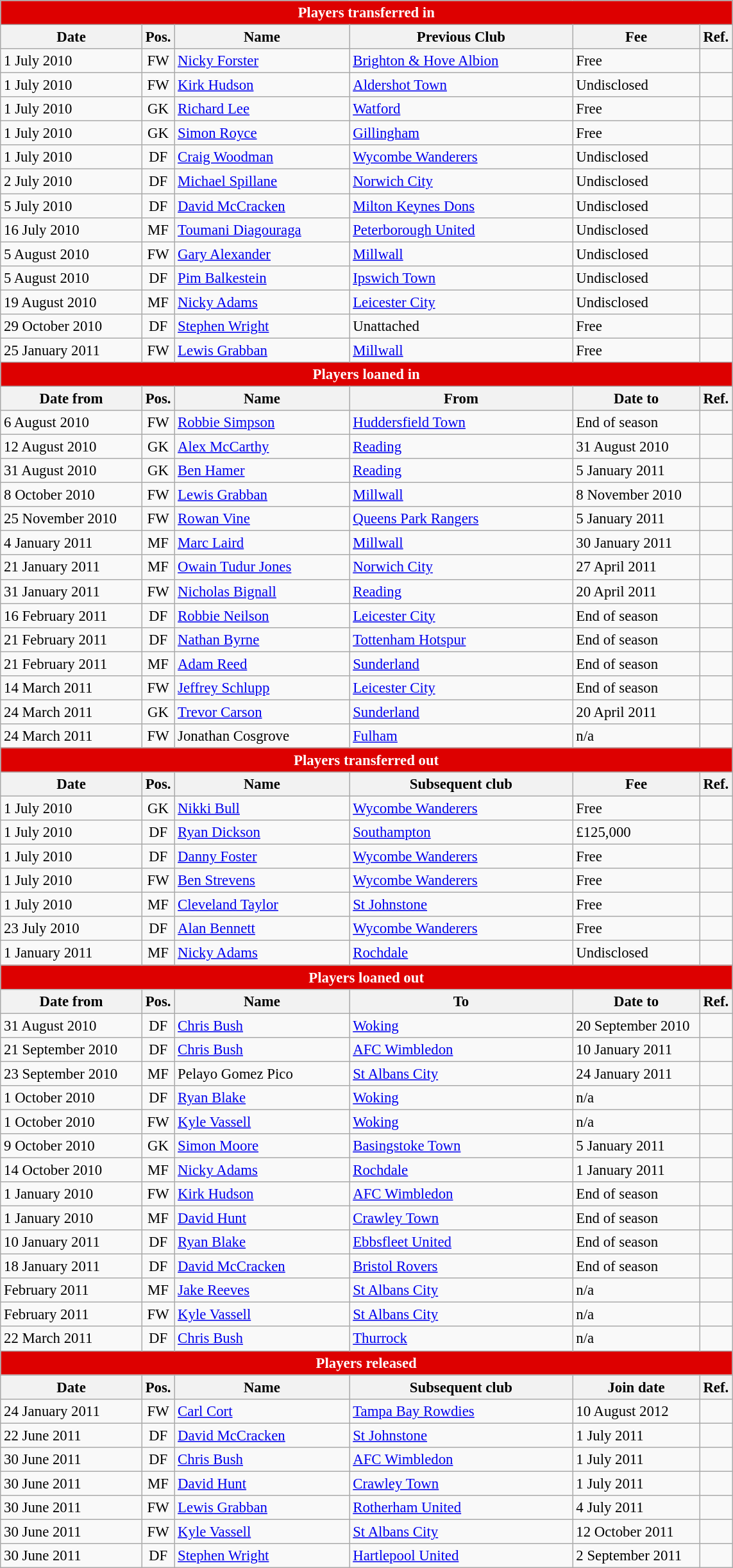<table class="wikitable" style="font-size:95%;" cellpadding="1">
<tr>
<th colspan="6" style="background:#d00; color:white; text-align:center;">Players transferred in</th>
</tr>
<tr>
<th style="width:140px;">Date</th>
<th style="width:25px;">Pos.</th>
<th style="width:175px;">Name</th>
<th style="width:225px;">Previous Club</th>
<th style="width:125px;">Fee</th>
<th style="width:25px;">Ref.</th>
</tr>
<tr>
<td>1 July 2010</td>
<td style="text-align:center;">FW</td>
<td> <a href='#'>Nicky Forster</a></td>
<td> <a href='#'>Brighton & Hove Albion</a></td>
<td>Free</td>
<td></td>
</tr>
<tr>
<td>1 July 2010</td>
<td style="text-align:center;">FW</td>
<td> <a href='#'>Kirk Hudson</a></td>
<td> <a href='#'>Aldershot Town</a></td>
<td>Undisclosed</td>
<td></td>
</tr>
<tr>
<td>1 July 2010</td>
<td style="text-align:center;">GK</td>
<td> <a href='#'>Richard Lee</a></td>
<td> <a href='#'>Watford</a></td>
<td>Free</td>
<td></td>
</tr>
<tr>
<td>1 July 2010</td>
<td style="text-align:center;">GK</td>
<td> <a href='#'>Simon Royce</a></td>
<td> <a href='#'>Gillingham</a></td>
<td>Free</td>
<td></td>
</tr>
<tr>
<td>1 July 2010</td>
<td style="text-align:center;">DF</td>
<td> <a href='#'>Craig Woodman</a></td>
<td> <a href='#'>Wycombe Wanderers</a></td>
<td>Undisclosed</td>
<td></td>
</tr>
<tr>
<td>2 July 2010</td>
<td style="text-align:center;">DF</td>
<td> <a href='#'>Michael Spillane</a></td>
<td> <a href='#'>Norwich City</a></td>
<td>Undisclosed</td>
<td></td>
</tr>
<tr>
<td>5 July 2010</td>
<td style="text-align:center;">DF</td>
<td> <a href='#'>David McCracken</a></td>
<td> <a href='#'>Milton Keynes Dons</a></td>
<td>Undisclosed</td>
<td></td>
</tr>
<tr>
<td>16 July 2010</td>
<td style="text-align:center;">MF</td>
<td> <a href='#'>Toumani Diagouraga</a></td>
<td> <a href='#'>Peterborough United</a></td>
<td>Undisclosed</td>
<td></td>
</tr>
<tr>
<td>5 August 2010</td>
<td style="text-align:center;">FW</td>
<td> <a href='#'>Gary Alexander</a></td>
<td> <a href='#'>Millwall</a></td>
<td>Undisclosed</td>
<td></td>
</tr>
<tr>
<td>5 August 2010</td>
<td style="text-align:center;">DF</td>
<td> <a href='#'>Pim Balkestein</a></td>
<td> <a href='#'>Ipswich Town</a></td>
<td>Undisclosed</td>
<td></td>
</tr>
<tr>
<td>19 August 2010</td>
<td style="text-align:center;">MF</td>
<td> <a href='#'>Nicky Adams</a></td>
<td> <a href='#'>Leicester City</a></td>
<td>Undisclosed</td>
<td></td>
</tr>
<tr>
<td>29 October 2010</td>
<td style="text-align:center;">DF</td>
<td> <a href='#'>Stephen Wright</a></td>
<td>Unattached</td>
<td>Free</td>
<td></td>
</tr>
<tr>
<td>25 January 2011</td>
<td style="text-align:center;">FW</td>
<td> <a href='#'>Lewis Grabban</a></td>
<td> <a href='#'>Millwall</a></td>
<td>Free</td>
<td></td>
</tr>
<tr>
<th colspan="6" style="background:#d00; color:white; text-align:center;">Players loaned in</th>
</tr>
<tr>
<th>Date from</th>
<th>Pos.</th>
<th>Name</th>
<th>From</th>
<th>Date to</th>
<th>Ref.</th>
</tr>
<tr>
<td>6 August 2010</td>
<td style="text-align:center;">FW</td>
<td> <a href='#'>Robbie Simpson</a></td>
<td> <a href='#'>Huddersfield Town</a></td>
<td>End of season</td>
<td></td>
</tr>
<tr>
<td>12 August 2010</td>
<td style="text-align:center;">GK</td>
<td> <a href='#'>Alex McCarthy</a></td>
<td> <a href='#'>Reading</a></td>
<td>31 August 2010</td>
<td></td>
</tr>
<tr>
<td>31 August 2010</td>
<td style="text-align:center;">GK</td>
<td> <a href='#'>Ben Hamer</a></td>
<td> <a href='#'>Reading</a></td>
<td>5 January 2011</td>
<td></td>
</tr>
<tr>
<td>8 October 2010</td>
<td style="text-align:center;">FW</td>
<td> <a href='#'>Lewis Grabban</a></td>
<td> <a href='#'>Millwall</a></td>
<td>8 November 2010</td>
<td></td>
</tr>
<tr>
<td>25 November 2010</td>
<td style="text-align:center;">FW</td>
<td> <a href='#'>Rowan Vine</a></td>
<td> <a href='#'>Queens Park Rangers</a></td>
<td>5 January 2011</td>
<td></td>
</tr>
<tr>
<td>4 January 2011</td>
<td style="text-align:center;">MF</td>
<td> <a href='#'>Marc Laird</a></td>
<td> <a href='#'>Millwall</a></td>
<td>30 January 2011</td>
<td></td>
</tr>
<tr>
<td>21 January 2011</td>
<td style="text-align:center;">MF</td>
<td> <a href='#'>Owain Tudur Jones</a></td>
<td> <a href='#'>Norwich City</a></td>
<td>27 April 2011</td>
<td></td>
</tr>
<tr>
<td>31 January 2011</td>
<td style="text-align:center;">FW</td>
<td> <a href='#'>Nicholas Bignall</a></td>
<td> <a href='#'>Reading</a></td>
<td>20 April 2011</td>
<td></td>
</tr>
<tr>
<td>16 February 2011</td>
<td style="text-align:center;">DF</td>
<td> <a href='#'>Robbie Neilson</a></td>
<td> <a href='#'>Leicester City</a></td>
<td>End of season</td>
<td></td>
</tr>
<tr>
<td>21 February 2011</td>
<td style="text-align:center;">DF</td>
<td> <a href='#'>Nathan Byrne</a></td>
<td> <a href='#'>Tottenham Hotspur</a></td>
<td>End of season</td>
<td></td>
</tr>
<tr>
<td>21 February 2011</td>
<td style="text-align:center;">MF</td>
<td> <a href='#'>Adam Reed</a></td>
<td> <a href='#'>Sunderland</a></td>
<td>End of season</td>
<td></td>
</tr>
<tr>
<td>14 March 2011</td>
<td style="text-align:center;">FW</td>
<td> <a href='#'>Jeffrey Schlupp</a></td>
<td> <a href='#'>Leicester City</a></td>
<td>End of season</td>
<td></td>
</tr>
<tr>
<td>24 March 2011</td>
<td style="text-align:center;">GK</td>
<td> <a href='#'>Trevor Carson</a></td>
<td> <a href='#'>Sunderland</a></td>
<td>20 April 2011</td>
<td></td>
</tr>
<tr>
<td>24 March 2011</td>
<td style="text-align:center;">FW</td>
<td> Jonathan Cosgrove</td>
<td> <a href='#'>Fulham</a></td>
<td>n/a</td>
<td></td>
</tr>
<tr>
<th colspan="6" style="background:#d00; color:white; text-align:center;">Players transferred out</th>
</tr>
<tr>
<th>Date</th>
<th>Pos.</th>
<th>Name</th>
<th>Subsequent club</th>
<th>Fee</th>
<th>Ref.</th>
</tr>
<tr>
<td>1 July 2010</td>
<td style="text-align:center;">GK</td>
<td> <a href='#'>Nikki Bull</a></td>
<td> <a href='#'>Wycombe Wanderers</a></td>
<td>Free</td>
<td></td>
</tr>
<tr>
<td>1 July 2010</td>
<td style="text-align:center;">DF</td>
<td> <a href='#'>Ryan Dickson</a></td>
<td> <a href='#'>Southampton</a></td>
<td>£125,000</td>
<td></td>
</tr>
<tr>
<td>1 July 2010</td>
<td style="text-align:center;">DF</td>
<td> <a href='#'>Danny Foster</a></td>
<td> <a href='#'>Wycombe Wanderers</a></td>
<td>Free</td>
<td></td>
</tr>
<tr>
<td>1 July 2010</td>
<td style="text-align:center;">FW</td>
<td> <a href='#'>Ben Strevens</a></td>
<td> <a href='#'>Wycombe Wanderers</a></td>
<td>Free</td>
<td></td>
</tr>
<tr>
<td>1 July 2010</td>
<td style="text-align:center;">MF</td>
<td> <a href='#'>Cleveland Taylor</a></td>
<td> <a href='#'>St Johnstone</a></td>
<td>Free</td>
<td></td>
</tr>
<tr>
<td>23 July 2010</td>
<td style="text-align:center;">DF</td>
<td> <a href='#'>Alan Bennett</a></td>
<td> <a href='#'>Wycombe Wanderers</a></td>
<td>Free</td>
<td></td>
</tr>
<tr>
<td>1 January 2011</td>
<td style="text-align:center;">MF</td>
<td> <a href='#'>Nicky Adams</a></td>
<td> <a href='#'>Rochdale</a></td>
<td>Undisclosed</td>
<td></td>
</tr>
<tr>
<th colspan="6" style="background:#d00; color:white; text-align:center;">Players loaned out</th>
</tr>
<tr>
<th>Date from</th>
<th>Pos.</th>
<th>Name</th>
<th>To</th>
<th>Date to</th>
<th>Ref.</th>
</tr>
<tr>
<td>31 August 2010</td>
<td style="text-align:center;">DF</td>
<td> <a href='#'>Chris Bush</a></td>
<td> <a href='#'>Woking</a></td>
<td>20 September 2010</td>
<td></td>
</tr>
<tr>
<td>21 September 2010</td>
<td style="text-align:center;">DF</td>
<td> <a href='#'>Chris Bush</a></td>
<td> <a href='#'>AFC Wimbledon</a></td>
<td>10 January 2011</td>
<td></td>
</tr>
<tr>
<td>23 September 2010</td>
<td style="text-align:center;">MF</td>
<td> Pelayo Gomez Pico</td>
<td> <a href='#'>St Albans City</a></td>
<td>24 January 2011</td>
<td></td>
</tr>
<tr>
<td>1 October 2010</td>
<td style="text-align:center;">DF</td>
<td> <a href='#'>Ryan Blake</a></td>
<td> <a href='#'>Woking</a></td>
<td>n/a</td>
<td></td>
</tr>
<tr>
<td>1 October 2010</td>
<td style="text-align:center;">FW</td>
<td> <a href='#'>Kyle Vassell</a></td>
<td> <a href='#'>Woking</a></td>
<td>n/a</td>
<td></td>
</tr>
<tr>
<td>9 October 2010</td>
<td style="text-align:center;">GK</td>
<td> <a href='#'>Simon Moore</a></td>
<td> <a href='#'>Basingstoke Town</a></td>
<td>5 January 2011</td>
<td></td>
</tr>
<tr>
<td>14 October 2010</td>
<td style="text-align:center;">MF</td>
<td> <a href='#'>Nicky Adams</a></td>
<td> <a href='#'>Rochdale</a></td>
<td>1 January 2011</td>
<td></td>
</tr>
<tr>
<td>1 January 2010</td>
<td style="text-align:center;">FW</td>
<td> <a href='#'>Kirk Hudson</a></td>
<td> <a href='#'>AFC Wimbledon</a></td>
<td>End of season</td>
<td></td>
</tr>
<tr>
<td>1 January 2010</td>
<td style="text-align:center;">MF</td>
<td> <a href='#'>David Hunt</a></td>
<td> <a href='#'>Crawley Town</a></td>
<td>End of season</td>
<td></td>
</tr>
<tr>
<td>10 January 2011</td>
<td style="text-align:center;">DF</td>
<td> <a href='#'>Ryan Blake</a></td>
<td> <a href='#'>Ebbsfleet United</a></td>
<td>End of season</td>
<td></td>
</tr>
<tr>
<td>18 January 2011</td>
<td style="text-align:center;">DF</td>
<td> <a href='#'>David McCracken</a></td>
<td> <a href='#'>Bristol Rovers</a></td>
<td>End of season</td>
<td></td>
</tr>
<tr>
<td>February 2011</td>
<td style="text-align:center;">MF</td>
<td> <a href='#'>Jake Reeves</a></td>
<td> <a href='#'>St Albans City</a></td>
<td>n/a</td>
<td></td>
</tr>
<tr>
<td>February 2011</td>
<td style="text-align:center;">FW</td>
<td> <a href='#'>Kyle Vassell</a></td>
<td> <a href='#'>St Albans City</a></td>
<td>n/a</td>
<td></td>
</tr>
<tr>
<td>22 March 2011</td>
<td style="text-align:center;">DF</td>
<td> <a href='#'>Chris Bush</a></td>
<td> <a href='#'>Thurrock</a></td>
<td>n/a</td>
<td></td>
</tr>
<tr>
<th colspan="6" style="background:#d00; color:white; text-align:center;">Players released</th>
</tr>
<tr>
<th>Date</th>
<th>Pos.</th>
<th>Name</th>
<th>Subsequent club</th>
<th>Join date</th>
<th>Ref.</th>
</tr>
<tr>
<td>24 January 2011</td>
<td style="text-align:center;">FW</td>
<td> <a href='#'>Carl Cort</a></td>
<td> <a href='#'>Tampa Bay Rowdies</a></td>
<td>10 August 2012</td>
<td></td>
</tr>
<tr>
<td>22 June 2011</td>
<td style="text-align:center;">DF</td>
<td> <a href='#'>David McCracken</a></td>
<td> <a href='#'>St Johnstone</a></td>
<td>1 July 2011</td>
<td></td>
</tr>
<tr>
<td>30 June 2011</td>
<td style="text-align:center;">DF</td>
<td> <a href='#'>Chris Bush</a></td>
<td> <a href='#'>AFC Wimbledon</a></td>
<td>1 July 2011</td>
<td></td>
</tr>
<tr>
<td>30 June 2011</td>
<td style="text-align:center;">MF</td>
<td> <a href='#'>David Hunt</a></td>
<td> <a href='#'>Crawley Town</a></td>
<td>1 July 2011</td>
<td></td>
</tr>
<tr>
<td>30 June 2011</td>
<td style="text-align:center;">FW</td>
<td> <a href='#'>Lewis Grabban</a></td>
<td> <a href='#'>Rotherham United</a></td>
<td>4 July 2011</td>
<td></td>
</tr>
<tr>
<td>30 June 2011</td>
<td style="text-align:center;">FW</td>
<td> <a href='#'>Kyle Vassell</a></td>
<td> <a href='#'>St Albans City</a></td>
<td>12 October 2011</td>
<td></td>
</tr>
<tr>
<td>30 June 2011</td>
<td style="text-align:center;">DF</td>
<td> <a href='#'>Stephen Wright</a></td>
<td> <a href='#'>Hartlepool United</a></td>
<td>2 September 2011</td>
<td></td>
</tr>
</table>
